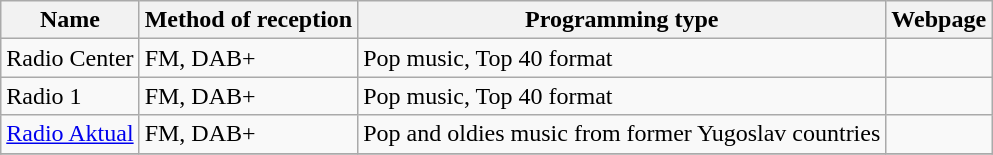<table class="wikitable">
<tr>
<th>Name</th>
<th>Method of reception</th>
<th>Programming type</th>
<th>Webpage</th>
</tr>
<tr>
<td>Radio Center</td>
<td>FM, DAB+</td>
<td>Pop music, Top 40 format</td>
<td></td>
</tr>
<tr>
<td>Radio 1</td>
<td>FM, DAB+</td>
<td>Pop music, Top 40 format</td>
<td></td>
</tr>
<tr>
<td><a href='#'>Radio Aktual</a></td>
<td>FM, DAB+</td>
<td>Pop and oldies music from former Yugoslav countries</td>
<td> </td>
</tr>
<tr>
</tr>
</table>
